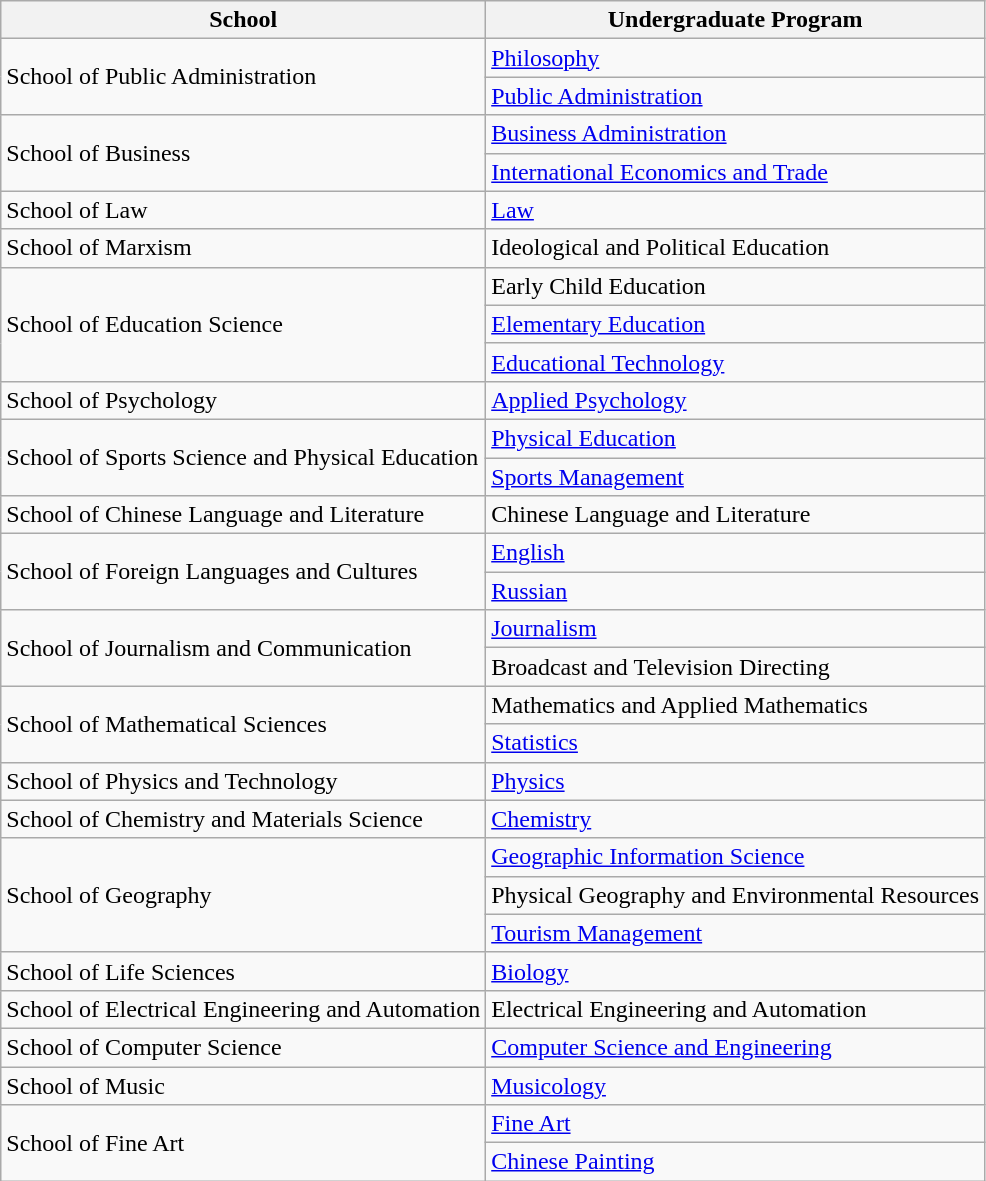<table class="wikitable">
<tr>
<th>School</th>
<th>Undergraduate Program</th>
</tr>
<tr>
<td rowspan="2">School of Public Administration</td>
<td><a href='#'>Philosophy</a></td>
</tr>
<tr>
<td><a href='#'>Public Administration</a></td>
</tr>
<tr>
<td rowspan="2">School of Business</td>
<td><a href='#'>Business Administration</a></td>
</tr>
<tr>
<td><a href='#'>International Economics and Trade</a></td>
</tr>
<tr>
<td>School of Law</td>
<td><a href='#'>Law</a></td>
</tr>
<tr>
<td>School of Marxism</td>
<td>Ideological and Political Education</td>
</tr>
<tr>
<td rowspan="3">School of Education Science</td>
<td>Early Child Education</td>
</tr>
<tr>
<td><a href='#'>Elementary Education</a></td>
</tr>
<tr>
<td><a href='#'>Educational Technology</a></td>
</tr>
<tr>
<td>School of Psychology</td>
<td><a href='#'>Applied Psychology</a></td>
</tr>
<tr>
<td rowspan="2">School of Sports Science and Physical Education</td>
<td><a href='#'>Physical Education</a></td>
</tr>
<tr>
<td><a href='#'>Sports Management</a></td>
</tr>
<tr>
<td>School of Chinese Language and Literature</td>
<td>Chinese Language and Literature</td>
</tr>
<tr>
<td rowspan="2">School of Foreign Languages and Cultures</td>
<td><a href='#'>English</a></td>
</tr>
<tr>
<td><a href='#'>Russian</a></td>
</tr>
<tr>
<td rowspan="2">School of Journalism and Communication</td>
<td><a href='#'>Journalism</a></td>
</tr>
<tr>
<td>Broadcast and Television Directing</td>
</tr>
<tr>
<td rowspan="2">School of Mathematical Sciences</td>
<td>Mathematics and Applied Mathematics</td>
</tr>
<tr>
<td><a href='#'>Statistics</a></td>
</tr>
<tr>
<td>School of Physics and Technology</td>
<td><a href='#'>Physics</a></td>
</tr>
<tr>
<td>School of Chemistry and Materials Science</td>
<td><a href='#'>Chemistry</a></td>
</tr>
<tr>
<td rowspan="3">School of Geography</td>
<td><a href='#'>Geographic Information Science</a></td>
</tr>
<tr>
<td>Physical Geography and Environmental Resources</td>
</tr>
<tr>
<td><a href='#'>Tourism Management</a></td>
</tr>
<tr>
<td>School of Life Sciences</td>
<td><a href='#'>Biology</a></td>
</tr>
<tr>
<td>School of Electrical Engineering and Automation</td>
<td>Electrical Engineering and Automation</td>
</tr>
<tr>
<td>School of Computer Science</td>
<td><a href='#'>Computer Science and Engineering</a></td>
</tr>
<tr>
<td>School of Music</td>
<td><a href='#'>Musicology</a></td>
</tr>
<tr>
<td rowspan="2">School of Fine Art</td>
<td><a href='#'>Fine Art</a></td>
</tr>
<tr>
<td><a href='#'>Chinese Painting</a></td>
</tr>
</table>
